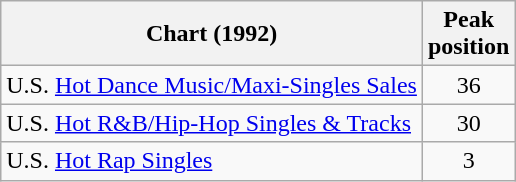<table class="wikitable sortable">
<tr>
<th align="left">Chart (1992)</th>
<th align="center">Peak<br>position</th>
</tr>
<tr>
<td align="left">U.S. <a href='#'>Hot Dance Music/Maxi-Singles Sales</a></td>
<td align="center">36</td>
</tr>
<tr>
<td align="left">U.S. <a href='#'>Hot R&B/Hip-Hop Singles & Tracks</a></td>
<td align="center">30</td>
</tr>
<tr>
<td align="left">U.S. <a href='#'>Hot Rap Singles</a></td>
<td align="center">3</td>
</tr>
</table>
